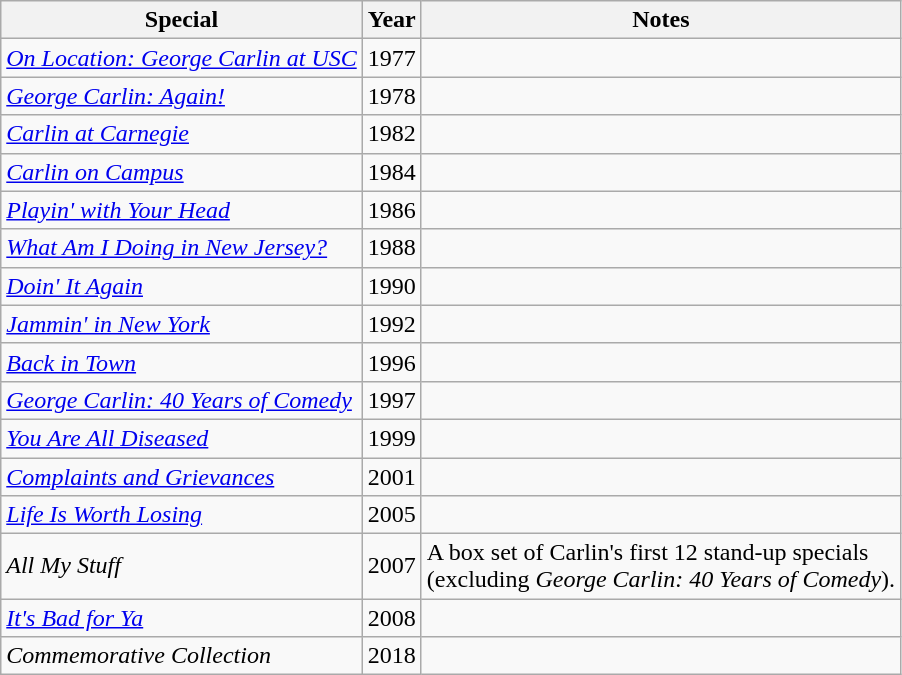<table class="wikitable">
<tr>
<th>Special</th>
<th>Year</th>
<th>Notes</th>
</tr>
<tr>
<td><em><a href='#'>On Location: George Carlin at USC</a></em></td>
<td>1977</td>
<td></td>
</tr>
<tr>
<td><em><a href='#'>George Carlin: Again!</a></em></td>
<td>1978</td>
<td></td>
</tr>
<tr>
<td><em><a href='#'>Carlin at Carnegie</a></em></td>
<td>1982</td>
<td></td>
</tr>
<tr>
<td><em><a href='#'>Carlin on Campus</a></em></td>
<td>1984</td>
<td></td>
</tr>
<tr>
<td><em><a href='#'>Playin' with Your Head</a></em></td>
<td>1986</td>
<td></td>
</tr>
<tr>
<td><em><a href='#'>What Am I Doing in New Jersey?</a></em></td>
<td>1988</td>
<td></td>
</tr>
<tr>
<td><em><a href='#'>Doin' It Again</a></em></td>
<td>1990</td>
<td></td>
</tr>
<tr>
<td><em><a href='#'>Jammin' in New York</a></em></td>
<td>1992</td>
<td></td>
</tr>
<tr>
<td><em><a href='#'>Back in Town</a></em></td>
<td>1996</td>
<td></td>
</tr>
<tr>
<td><em><a href='#'>George Carlin: 40 Years of Comedy</a></em></td>
<td>1997</td>
<td></td>
</tr>
<tr>
<td><em><a href='#'>You Are All Diseased</a></em></td>
<td>1999</td>
<td></td>
</tr>
<tr>
<td><em><a href='#'>Complaints and Grievances</a></em></td>
<td>2001</td>
<td></td>
</tr>
<tr>
<td><em><a href='#'>Life Is Worth Losing</a></em></td>
<td>2005</td>
<td></td>
</tr>
<tr>
<td><em>All My Stuff</em></td>
<td>2007</td>
<td>A box set of Carlin's first 12 stand-up specials<br>(excluding <em>George Carlin: 40 Years of Comedy</em>).</td>
</tr>
<tr>
<td><em><a href='#'>It's Bad for Ya</a></em></td>
<td>2008</td>
<td></td>
</tr>
<tr>
<td><em>Commemorative Collection</em></td>
<td>2018</td>
<td></td>
</tr>
</table>
